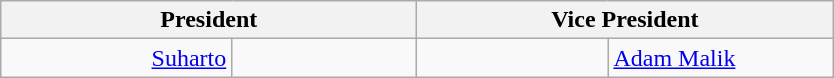<table class="wikitable">
<tr>
<th colspan="2" width=270>President</th>
<th colspan="2" width=270>Vice President</th>
</tr>
<tr>
<td align="right"><a href='#'>Suharto</a></td>
<td align="center" width=116></td>
<td align="center" width=120></td>
<td align="left"><a href='#'>Adam Malik</a></td>
</tr>
</table>
